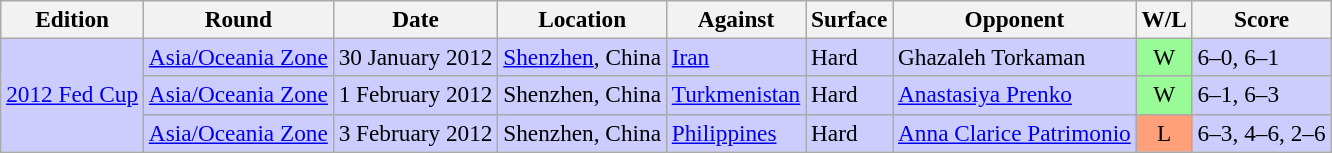<table class=wikitable style=font-size:97%>
<tr>
<th>Edition</th>
<th>Round</th>
<th>Date</th>
<th>Location</th>
<th>Against</th>
<th>Surface</th>
<th>Opponent</th>
<th>W/L</th>
<th>Score</th>
</tr>
<tr style="background:#ccccff;">
<td rowspan="3"><a href='#'>2012 Fed Cup</a></td>
<td><a href='#'>Asia/Oceania Zone</a></td>
<td>30 January 2012</td>
<td><a href='#'>Shenzhen</a>, China</td>
<td> <a href='#'>Iran</a></td>
<td>Hard</td>
<td> Ghazaleh Torkaman</td>
<td style="text-align:center; background:#98fb98;">W</td>
<td>6–0, 6–1</td>
</tr>
<tr style="background:#ccccff;">
<td><a href='#'>Asia/Oceania Zone</a></td>
<td>1 February 2012</td>
<td>Shenzhen, China</td>
<td> <a href='#'>Turkmenistan</a></td>
<td>Hard</td>
<td> <a href='#'>Anastasiya Prenko</a></td>
<td style="text-align:center; background:#98fb98;">W</td>
<td>6–1, 6–3</td>
</tr>
<tr style="background:#ccccff;">
<td><a href='#'>Asia/Oceania Zone</a></td>
<td>3 February 2012</td>
<td>Shenzhen, China</td>
<td> <a href='#'>Philippines</a></td>
<td>Hard</td>
<td> <a href='#'>Anna Clarice Patrimonio</a></td>
<td style="text-align:center; background:#ffa07a;">L</td>
<td>6–3, 4–6, 2–6</td>
</tr>
</table>
